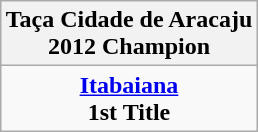<table class="wikitable" style="text-align: center; margin: 0.5em auto;">
<tr>
<th>Taça Cidade de Aracaju<br>2012 Champion</th>
</tr>
<tr>
<td><strong><a href='#'>Itabaiana</a></strong><br><strong>1st Title</strong></td>
</tr>
</table>
